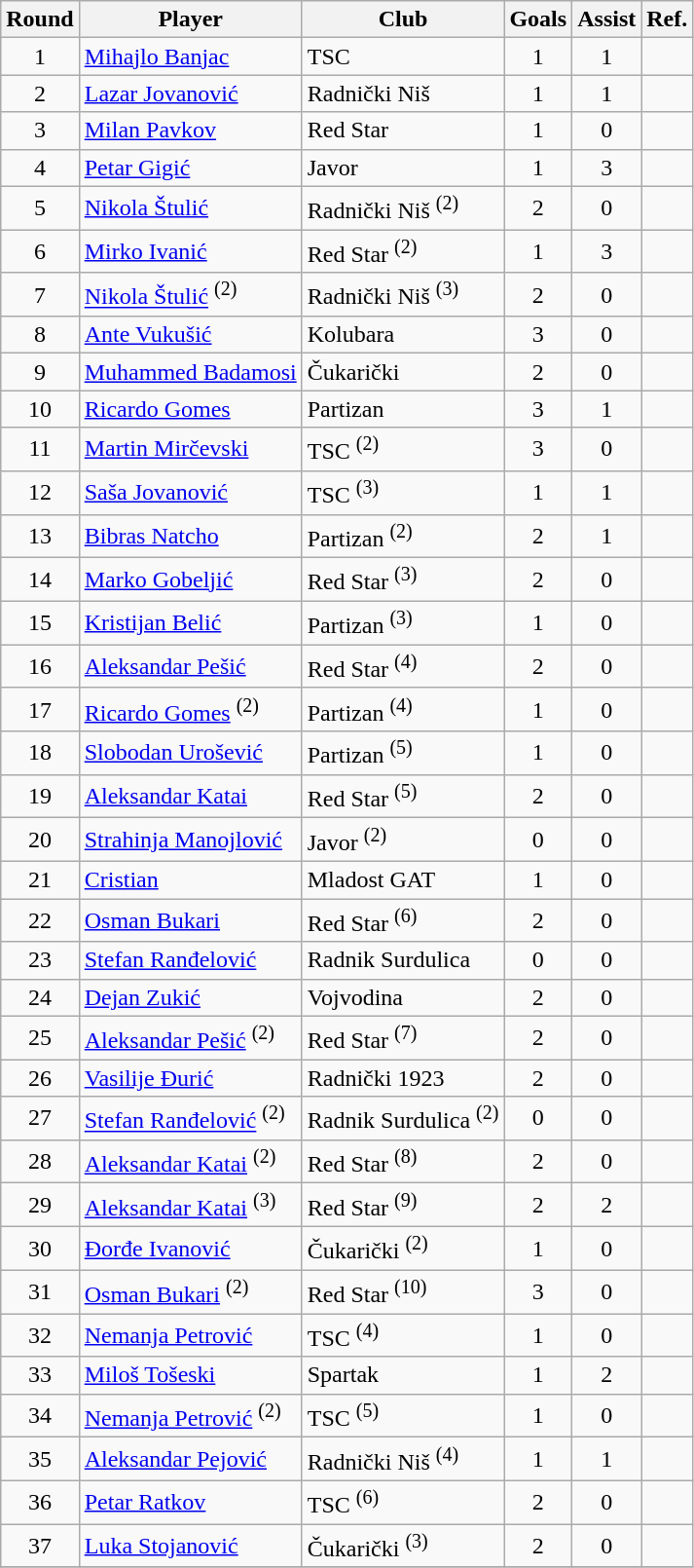<table class="wikitable">
<tr>
<th>Round</th>
<th>Player</th>
<th>Club</th>
<th>Goals</th>
<th>Assist</th>
<th small>Ref.</th>
</tr>
<tr>
<td style="text-align:center">1</td>
<td> <a href='#'>Mihajlo Banjac</a></td>
<td>TSC</td>
<td style="text-align:center">1</td>
<td style="text-align:center">1</td>
<td style="text-align:center"></td>
</tr>
<tr>
<td style="text-align:center">2</td>
<td> <a href='#'>Lazar Jovanović</a></td>
<td>Radnički Niš</td>
<td style="text-align:center">1</td>
<td style="text-align:center">1</td>
<td style="text-align:center"></td>
</tr>
<tr>
<td style="text-align:center">3</td>
<td> <a href='#'>Milan Pavkov</a></td>
<td>Red Star</td>
<td style="text-align:center">1</td>
<td style="text-align:center">0</td>
<td style="text-align:center"></td>
</tr>
<tr>
<td style="text-align:center">4</td>
<td> <a href='#'>Petar Gigić</a></td>
<td>Javor</td>
<td style="text-align:center">1</td>
<td style="text-align:center">3</td>
<td style="text-align:center"></td>
</tr>
<tr>
<td style="text-align:center">5</td>
<td> <a href='#'>Nikola Štulić</a></td>
<td>Radnički Niš <sup>(2)</sup></td>
<td style="text-align:center">2</td>
<td style="text-align:center">0</td>
<td style="text-align:center"></td>
</tr>
<tr>
<td style="text-align:center">6</td>
<td> <a href='#'>Mirko Ivanić</a></td>
<td>Red Star <sup>(2)</sup></td>
<td style="text-align:center">1</td>
<td style="text-align:center">3</td>
<td style="text-align:center"></td>
</tr>
<tr>
<td style="text-align:center">7</td>
<td> <a href='#'>Nikola Štulić</a> <sup>(2)</sup></td>
<td>Radnički Niš <sup>(3)</sup></td>
<td style="text-align:center">2</td>
<td style="text-align:center">0</td>
<td style="text-align:center"></td>
</tr>
<tr>
<td style="text-align:center">8</td>
<td> <a href='#'>Ante Vukušić</a></td>
<td>Kolubara</td>
<td style="text-align:center">3</td>
<td style="text-align:center">0</td>
<td style="text-align:center"></td>
</tr>
<tr>
<td style="text-align:center">9</td>
<td> <a href='#'>Muhammed Badamosi</a></td>
<td>Čukarički</td>
<td style="text-align:center">2</td>
<td style="text-align:center">0</td>
<td style="text-align:center"></td>
</tr>
<tr>
<td style="text-align:center">10</td>
<td> <a href='#'>Ricardo Gomes</a></td>
<td>Partizan</td>
<td style="text-align:center">3</td>
<td style="text-align:center">1</td>
<td style="text-align:center"></td>
</tr>
<tr>
<td style="text-align:center">11</td>
<td> <a href='#'>Martin Mirčevski</a></td>
<td>TSC <sup>(2)</sup></td>
<td style="text-align:center">3</td>
<td style="text-align:center">0</td>
<td style="text-align:center"></td>
</tr>
<tr>
<td style="text-align:center">12</td>
<td> <a href='#'>Saša Jovanović</a></td>
<td>TSC <sup>(3)</sup></td>
<td style="text-align:center">1</td>
<td style="text-align:center">1</td>
<td style="text-align:center"></td>
</tr>
<tr>
<td style="text-align:center">13</td>
<td> <a href='#'>Bibras Natcho</a></td>
<td>Partizan <sup>(2)</sup></td>
<td style="text-align:center">2</td>
<td style="text-align:center">1</td>
<td style="text-align:center"></td>
</tr>
<tr>
<td style="text-align:center">14</td>
<td> <a href='#'>Marko Gobeljić</a></td>
<td>Red Star <sup>(3)</sup></td>
<td style="text-align:center">2</td>
<td style="text-align:center">0</td>
<td style="text-align:center"></td>
</tr>
<tr>
<td style="text-align:center">15</td>
<td> <a href='#'>Kristijan Belić</a></td>
<td>Partizan <sup>(3)</sup></td>
<td style="text-align:center">1</td>
<td style="text-align:center">0</td>
<td style="text-align:center"></td>
</tr>
<tr>
<td style="text-align:center">16</td>
<td> <a href='#'>Aleksandar Pešić</a></td>
<td>Red Star <sup>(4)</sup></td>
<td style="text-align:center">2</td>
<td style="text-align:center">0</td>
<td style="text-align:center"></td>
</tr>
<tr>
<td style="text-align:center">17</td>
<td> <a href='#'>Ricardo Gomes</a> <sup>(2)</sup></td>
<td>Partizan <sup>(4)</sup></td>
<td style="text-align:center">1</td>
<td style="text-align:center">0</td>
<td style="text-align:center"></td>
</tr>
<tr>
<td style="text-align:center">18</td>
<td> <a href='#'>Slobodan Urošević</a></td>
<td>Partizan <sup>(5)</sup></td>
<td style="text-align:center">1</td>
<td style="text-align:center">0</td>
<td style="text-align:center"></td>
</tr>
<tr>
<td style="text-align:center">19</td>
<td> <a href='#'>Aleksandar Katai</a></td>
<td>Red Star <sup>(5)</sup></td>
<td style="text-align:center">2</td>
<td style="text-align:center">0</td>
<td style="text-align:center"></td>
</tr>
<tr>
<td style="text-align:center">20</td>
<td> <a href='#'>Strahinja Manojlović</a></td>
<td>Javor <sup>(2)</sup></td>
<td style="text-align:center">0</td>
<td style="text-align:center">0</td>
<td style="text-align:center"></td>
</tr>
<tr>
<td style="text-align:center">21</td>
<td> <a href='#'>Cristian</a></td>
<td>Mladost GAT</td>
<td style="text-align:center">1</td>
<td style="text-align:center">0</td>
<td style="text-align:center"></td>
</tr>
<tr>
<td style="text-align:center">22</td>
<td> <a href='#'>Osman Bukari</a></td>
<td>Red Star <sup>(6)</sup></td>
<td style="text-align:center">2</td>
<td style="text-align:center">0</td>
<td style="text-align:center"></td>
</tr>
<tr>
<td style="text-align:center">23</td>
<td> <a href='#'>Stefan Ranđelović</a></td>
<td>Radnik Surdulica</td>
<td style="text-align:center">0</td>
<td style="text-align:center">0</td>
<td style="text-align:center"></td>
</tr>
<tr>
<td style="text-align:center">24</td>
<td> <a href='#'>Dejan Zukić</a></td>
<td>Vojvodina</td>
<td style="text-align:center">2</td>
<td style="text-align:center">0</td>
<td style="text-align:center"></td>
</tr>
<tr>
<td style="text-align:center">25</td>
<td> <a href='#'>Aleksandar Pešić</a> <sup>(2)</sup></td>
<td>Red Star <sup>(7)</sup></td>
<td style="text-align:center">2</td>
<td style="text-align:center">0</td>
<td style="text-align:center"></td>
</tr>
<tr>
<td style="text-align:center">26</td>
<td> <a href='#'>Vasilije Đurić</a></td>
<td>Radnički 1923</td>
<td style="text-align:center">2</td>
<td style="text-align:center">0</td>
<td style="text-align:center"></td>
</tr>
<tr>
<td style="text-align:center">27</td>
<td> <a href='#'>Stefan Ranđelović</a> <sup>(2)</sup></td>
<td>Radnik Surdulica <sup>(2)</sup></td>
<td style="text-align:center">0</td>
<td style="text-align:center">0</td>
<td style="text-align:center"></td>
</tr>
<tr>
<td style="text-align:center">28</td>
<td> <a href='#'>Aleksandar Katai</a> <sup>(2)</sup></td>
<td>Red Star <sup>(8)</sup></td>
<td style="text-align:center">2</td>
<td style="text-align:center">0</td>
<td style="text-align:center"></td>
</tr>
<tr>
<td style="text-align:center">29</td>
<td> <a href='#'>Aleksandar Katai</a> <sup>(3)</sup></td>
<td>Red Star <sup>(9)</sup></td>
<td style="text-align:center">2</td>
<td style="text-align:center">2</td>
<td style="text-align:center"></td>
</tr>
<tr>
<td style="text-align:center">30</td>
<td> <a href='#'>Đorđe Ivanović</a></td>
<td>Čukarički <sup>(2)</sup></td>
<td style="text-align:center">1</td>
<td style="text-align:center">0</td>
<td style="text-align:center"></td>
</tr>
<tr>
<td style="text-align:center">31</td>
<td> <a href='#'>Osman Bukari</a> <sup>(2)</sup></td>
<td>Red Star <sup>(10)</sup></td>
<td style="text-align:center">3</td>
<td style="text-align:center">0</td>
<td style="text-align:center"></td>
</tr>
<tr>
<td style="text-align:center">32</td>
<td> <a href='#'>Nemanja Petrović</a></td>
<td>TSC <sup>(4)</sup></td>
<td style="text-align:center">1</td>
<td style="text-align:center">0</td>
<td style="text-align:center"></td>
</tr>
<tr>
<td style="text-align:center">33</td>
<td> <a href='#'>Miloš Tošeski</a></td>
<td>Spartak</td>
<td style="text-align:center">1</td>
<td style="text-align:center">2</td>
<td style="text-align:center"></td>
</tr>
<tr>
<td style="text-align:center">34</td>
<td> <a href='#'>Nemanja Petrović</a> <sup>(2)</sup></td>
<td>TSC <sup>(5)</sup></td>
<td style="text-align:center">1</td>
<td style="text-align:center">0</td>
<td style="text-align:center"></td>
</tr>
<tr>
<td style="text-align:center">35</td>
<td> <a href='#'>Aleksandar Pejović</a></td>
<td>Radnički Niš <sup>(4)</sup></td>
<td style="text-align:center">1</td>
<td style="text-align:center">1</td>
<td style="text-align:center"></td>
</tr>
<tr>
<td style="text-align:center">36</td>
<td> <a href='#'>Petar Ratkov</a></td>
<td>TSC <sup>(6)</sup></td>
<td style="text-align:center">2</td>
<td style="text-align:center">0</td>
<td style="text-align:center"></td>
</tr>
<tr>
<td style="text-align:center">37</td>
<td> <a href='#'>Luka Stojanović</a></td>
<td>Čukarički <sup>(3)</sup></td>
<td style="text-align:center">2</td>
<td style="text-align:center">0</td>
<td style="text-align:center"></td>
</tr>
<tr>
</tr>
</table>
